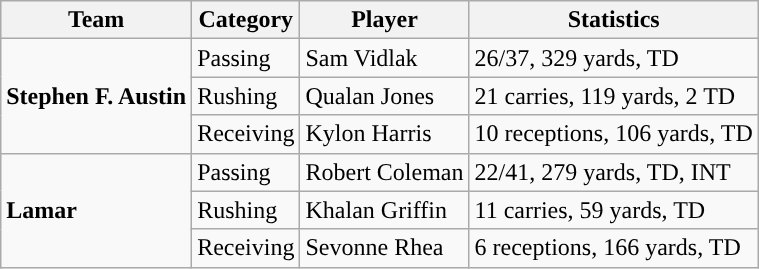<table class="wikitable" style="float: right;">
<tr>
<th>Team</th>
<th>Category</th>
<th>Player</th>
<th>Statistics</th>
</tr>
<tr>
<td rowspan=3><strong>Stephen F. Austin</strong></td>
<td>Passing</td>
<td>Sam Vidlak</td>
<td>26/37, 329 yards, TD</td>
</tr>
<tr>
<td>Rushing</td>
<td>Qualan Jones</td>
<td>21 carries, 119 yards, 2 TD</td>
</tr>
<tr>
<td>Receiving</td>
<td>Kylon Harris</td>
<td>10 receptions, 106 yards, TD</td>
</tr>
<tr>
<td rowspan=3><strong>Lamar</strong></td>
<td>Passing</td>
<td>Robert Coleman</td>
<td>22/41, 279 yards, TD, INT</td>
</tr>
<tr>
<td>Rushing</td>
<td>Khalan Griffin</td>
<td>11 carries, 59 yards, TD</td>
</tr>
<tr>
<td>Receiving</td>
<td>Sevonne Rhea</td>
<td>6 receptions, 166 yards, TD</td>
</tr>
</table>
